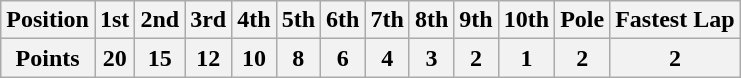<table class="wikitable">
<tr>
<th>Position</th>
<th>1st</th>
<th>2nd</th>
<th>3rd</th>
<th>4th</th>
<th>5th</th>
<th>6th</th>
<th>7th</th>
<th>8th</th>
<th>9th</th>
<th>10th</th>
<th>Pole</th>
<th>Fastest Lap</th>
</tr>
<tr>
<th>Points</th>
<th>20</th>
<th>15</th>
<th>12</th>
<th>10</th>
<th>8</th>
<th>6</th>
<th>4</th>
<th>3</th>
<th>2</th>
<th>1</th>
<th>2</th>
<th>2</th>
</tr>
</table>
